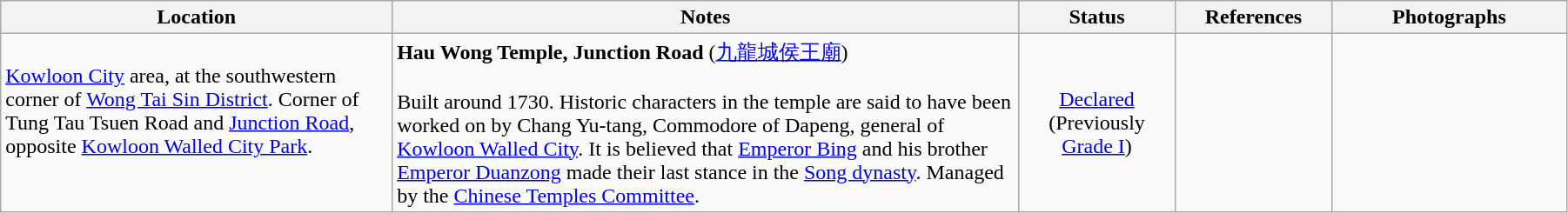<table class="wikitable sortable" style="width:95%">
<tr>
<th width="25%">Location</th>
<th width="40%">Notes</th>
<th width="10%">Status</th>
<th width="10%">References</th>
<th width="15%">Photographs</th>
</tr>
<tr>
<td><a href='#'>Kowloon City</a> area, at the southwestern corner of <a href='#'>Wong Tai Sin District</a>. Corner of Tung Tau Tsuen Road and <a href='#'>Junction Road</a>, opposite <a href='#'>Kowloon Walled City Park</a>.<br><br></td>
<td><strong>Hau Wong Temple, Junction Road</strong> (<a href='#'>九龍城侯王廟</a>)<br><br>Built around 1730. Historic characters in the temple are said to have been worked on by Chang Yu-tang, Commodore of Dapeng, general of <a href='#'>Kowloon Walled City</a>. It is believed that <a href='#'>Emperor Bing</a> and his brother <a href='#'>Emperor Duanzong</a> made their last stance in the <a href='#'>Song dynasty</a>. Managed by the <a href='#'>Chinese Temples Committee</a>.</td>
<td style="text-align:center"><a href='#'>Declared</a><br>(Previously <a href='#'>Grade I</a>)</td>
<td>   </td>
<td></td>
</tr>
</table>
